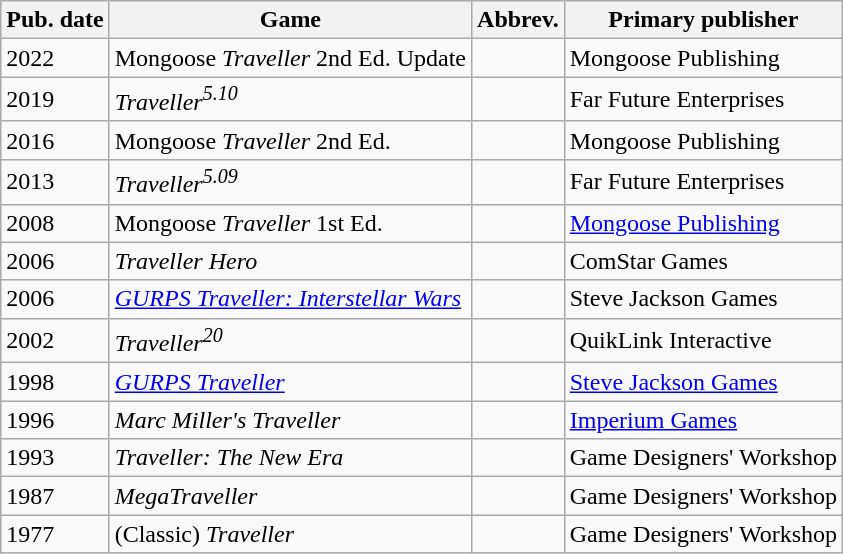<table class="wikitable sortable">
<tr>
<th>Pub. date</th>
<th>Game</th>
<th>Abbrev.</th>
<th>Primary publisher</th>
</tr>
<tr>
<td>2022</td>
<td>Mongoose <em>Traveller</em> 2nd Ed. Update</td>
<td></td>
<td>Mongoose Publishing</td>
</tr>
<tr>
<td>2019</td>
<td><em>Traveller<sup>5.10</sup></em></td>
<td></td>
<td>Far Future Enterprises</td>
</tr>
<tr>
<td>2016</td>
<td>Mongoose <em>Traveller</em> 2nd Ed.</td>
<td></td>
<td>Mongoose Publishing</td>
</tr>
<tr>
<td>2013</td>
<td><em>Traveller<sup>5.09</sup></em></td>
<td></td>
<td>Far Future Enterprises</td>
</tr>
<tr>
<td>2008</td>
<td>Mongoose <em>Traveller</em> 1st Ed.</td>
<td></td>
<td><a href='#'>Mongoose Publishing</a></td>
</tr>
<tr>
<td>2006</td>
<td><em>Traveller Hero</em></td>
<td></td>
<td>ComStar Games</td>
</tr>
<tr>
<td>2006</td>
<td><em><a href='#'>GURPS Traveller: Interstellar Wars</a></em></td>
<td></td>
<td>Steve Jackson Games</td>
</tr>
<tr>
<td>2002</td>
<td><em>Traveller<sup>20</sup></em></td>
<td></td>
<td>QuikLink Interactive</td>
</tr>
<tr>
<td>1998</td>
<td><em><a href='#'>GURPS Traveller</a></em></td>
<td></td>
<td><a href='#'>Steve Jackson Games</a></td>
</tr>
<tr>
<td>1996</td>
<td><em>Marc Miller's Traveller</em></td>
<td></td>
<td><a href='#'>Imperium Games</a></td>
</tr>
<tr>
<td>1993</td>
<td><em>Traveller: The New Era</em></td>
<td></td>
<td>Game Designers' Workshop</td>
</tr>
<tr>
<td>1987</td>
<td><em>MegaTraveller</em></td>
<td></td>
<td>Game Designers' Workshop</td>
</tr>
<tr>
<td>1977</td>
<td>(Classic) <em>Traveller</em></td>
<td></td>
<td>Game Designers' Workshop</td>
</tr>
</table>
